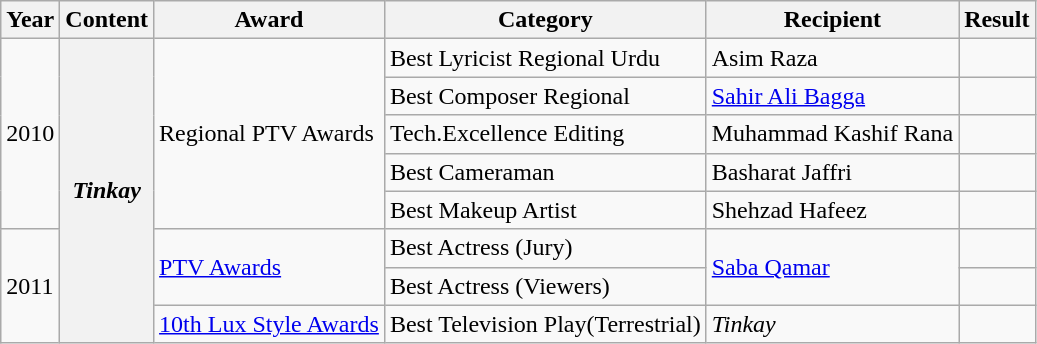<table class="wikitable sortable plainrowheaders">
<tr style="text-align:center;">
<th scope="col">Year</th>
<th scope="col">Content</th>
<th scope="col">Award</th>
<th scope="col">Category</th>
<th scope="col">Recipient</th>
<th class="unsortable" scope="col">Result</th>
</tr>
<tr>
<td rowspan="5">2010</td>
<th rowspan="8" scope="row"><em>Tinkay</em></th>
<td rowspan="5">Regional PTV Awards</td>
<td>Best Lyricist Regional Urdu</td>
<td>Asim Raza</td>
<td></td>
</tr>
<tr>
<td>Best Composer Regional</td>
<td><a href='#'>Sahir Ali Bagga</a></td>
<td></td>
</tr>
<tr>
<td>Tech.Excellence Editing</td>
<td>Muhammad Kashif Rana</td>
<td></td>
</tr>
<tr>
<td>Best Cameraman</td>
<td>Basharat Jaffri</td>
<td></td>
</tr>
<tr>
<td>Best Makeup Artist</td>
<td>Shehzad Hafeez</td>
<td></td>
</tr>
<tr>
<td rowspan="4">2011</td>
<td rowspan="2"><a href='#'>PTV Awards</a></td>
<td>Best Actress (Jury)</td>
<td rowspan="2"><a href='#'>Saba Qamar</a></td>
<td></td>
</tr>
<tr>
<td>Best Actress (Viewers)</td>
<td></td>
</tr>
<tr>
<td><a href='#'>10th Lux Style Awards</a></td>
<td>Best Television Play(Terrestrial)</td>
<td><em>Tinkay</em></td>
<td></td>
</tr>
</table>
